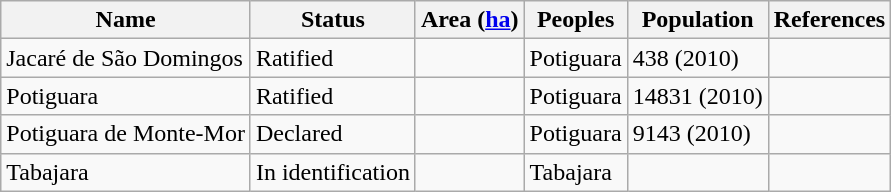<table class="sortable wikitable">
<tr>
<th>Name</th>
<th>Status</th>
<th>Area (<a href='#'>ha</a>)</th>
<th>Peoples</th>
<th>Population</th>
<th>References</th>
</tr>
<tr>
<td>Jacaré de São Domingos</td>
<td>Ratified</td>
<td></td>
<td>Potiguara</td>
<td>438 (2010)</td>
<td></td>
</tr>
<tr>
<td>Potiguara</td>
<td>Ratified</td>
<td></td>
<td>Potiguara</td>
<td>14831 (2010)</td>
<td></td>
</tr>
<tr>
<td>Potiguara de Monte-Mor</td>
<td>Declared</td>
<td></td>
<td>Potiguara</td>
<td>9143 (2010)</td>
<td></td>
</tr>
<tr>
<td>Tabajara</td>
<td>In identification</td>
<td></td>
<td>Tabajara</td>
<td></td>
<td></td>
</tr>
</table>
